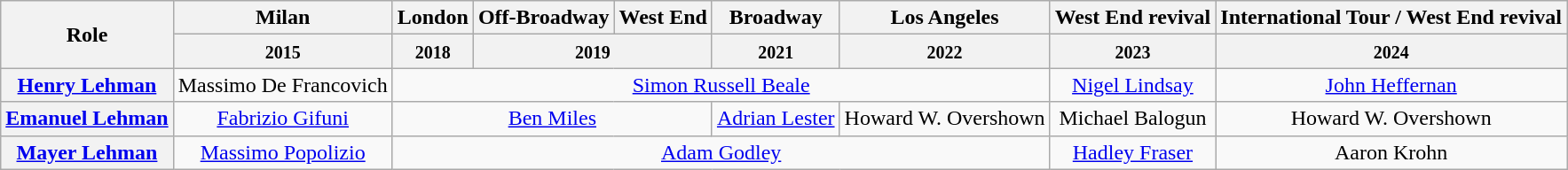<table class="wikitable">
<tr>
<th rowspan="2">Role</th>
<th>Milan</th>
<th>London</th>
<th>Off-Broadway</th>
<th>West End</th>
<th>Broadway</th>
<th>Los Angeles</th>
<th>West End revival</th>
<th>International Tour / West End revival</th>
</tr>
<tr>
<th><small>2015</small></th>
<th><small>2018</small></th>
<th colspan="2"><small>2019</small></th>
<th><small>2021</small></th>
<th><small>2022</small></th>
<th><small>2023</small></th>
<th><small>2024</small></th>
</tr>
<tr>
<th><a href='#'>Henry Lehman</a></th>
<td align="center">Massimo De Francovich</td>
<td colspan="5" align="center"><a href='#'>Simon Russell Beale</a></td>
<td align="center"><a href='#'>Nigel Lindsay</a></td>
<td align="center"><a href='#'>John Heffernan</a></td>
</tr>
<tr>
<th><a href='#'>Emanuel Lehman</a></th>
<td align="center"><a href='#'>Fabrizio Gifuni</a></td>
<td colspan="3" align="center"><a href='#'>Ben Miles</a></td>
<td colspan="1" align="center"><a href='#'>Adrian Lester</a></td>
<td colspan="1" align="center">Howard W. Overshown</td>
<td align="center">Michael Balogun</td>
<td align="center">Howard W. Overshown</td>
</tr>
<tr>
<th><a href='#'>Mayer Lehman</a></th>
<td align="center"><a href='#'>Massimo Popolizio</a></td>
<td colspan="5" align="center"><a href='#'>Adam Godley</a></td>
<td align="center"><a href='#'>Hadley Fraser</a></td>
<td align="center">Aaron Krohn</td>
</tr>
</table>
